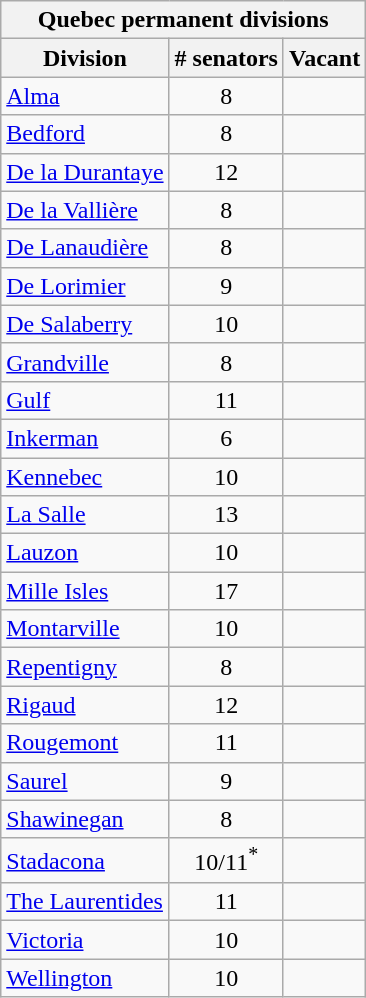<table class="wikitable collapsible collapsed">
<tr>
<th colspan="3" align="center">Quebec permanent divisions</th>
</tr>
<tr>
<th align=left>Division</th>
<th align=center># senators</th>
<th align=center>Vacant</th>
</tr>
<tr>
<td align=left><a href='#'>Alma</a></td>
<td align=center>8</td>
<td align=center></td>
</tr>
<tr>
<td align=left><a href='#'>Bedford</a></td>
<td align=center>8</td>
<td align=center></td>
</tr>
<tr>
<td align=left><a href='#'>De la Durantaye</a></td>
<td align=center>12</td>
<td align=center></td>
</tr>
<tr>
<td align=left><a href='#'>De la Vallière</a></td>
<td align=center>8</td>
<td align=center></td>
</tr>
<tr>
<td align=left><a href='#'>De Lanaudière</a></td>
<td align=center>8</td>
<td align=center></td>
</tr>
<tr>
<td align=left><a href='#'>De Lorimier</a></td>
<td align=center>9</td>
<td align=center></td>
</tr>
<tr>
<td align=left><a href='#'>De Salaberry</a></td>
<td align=center>10</td>
<td align=center></td>
</tr>
<tr>
<td align=left><a href='#'>Grandville</a></td>
<td align=center>8</td>
<td align=center></td>
</tr>
<tr>
<td align=left><a href='#'>Gulf</a></td>
<td align=center>11</td>
<td align=center></td>
</tr>
<tr>
<td align=left><a href='#'>Inkerman</a></td>
<td align=center>6</td>
<td align=center></td>
</tr>
<tr>
<td align=left><a href='#'>Kennebec</a></td>
<td align=center>10</td>
<td align=center></td>
</tr>
<tr>
<td align=left><a href='#'>La Salle</a></td>
<td align=center>13</td>
<td align=center></td>
</tr>
<tr>
<td align=left><a href='#'>Lauzon</a></td>
<td align=center>10</td>
<td align=center></td>
</tr>
<tr>
<td align=left><a href='#'>Mille Isles</a></td>
<td align=center>17</td>
<td align=center></td>
</tr>
<tr>
<td align=left><a href='#'>Montarville</a></td>
<td align=center>10</td>
<td align=center></td>
</tr>
<tr>
<td align=left><a href='#'>Repentigny</a></td>
<td align=center>8</td>
<td align=center></td>
</tr>
<tr>
<td align=left><a href='#'>Rigaud</a></td>
<td align=center>12</td>
<td align=center></td>
</tr>
<tr>
<td align=left><a href='#'>Rougemont</a></td>
<td align=center>11</td>
<td align=center></td>
</tr>
<tr>
<td align=left><a href='#'>Saurel</a></td>
<td align=center>9</td>
<td align=center></td>
</tr>
<tr>
<td align=left><a href='#'>Shawinegan</a></td>
<td align=center>8</td>
<td align=center></td>
</tr>
<tr>
<td align=left><a href='#'>Stadacona</a></td>
<td align=center>10/11<sup>*</sup></td>
<td align=center></td>
</tr>
<tr>
<td align=left><a href='#'>The Laurentides</a></td>
<td align=center>11</td>
<td align=center></td>
</tr>
<tr>
<td align=left><a href='#'>Victoria</a></td>
<td align=center>10</td>
<td align=center></td>
</tr>
<tr>
<td align=left><a href='#'>Wellington</a></td>
<td align=center>10</td>
<td align=center></td>
</tr>
</table>
